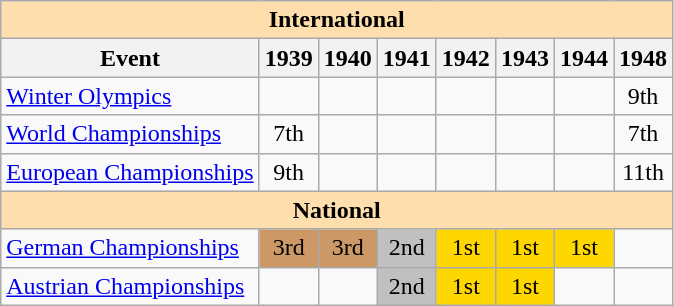<table class="wikitable" style="text-align:center">
<tr>
<th style="background-color: #ffdead; " colspan=8 align=center>International</th>
</tr>
<tr>
<th>Event</th>
<th>1939</th>
<th>1940</th>
<th>1941</th>
<th>1942</th>
<th>1943</th>
<th>1944</th>
<th>1948</th>
</tr>
<tr>
<td align=left><a href='#'>Winter Olympics</a></td>
<td></td>
<td></td>
<td></td>
<td></td>
<td></td>
<td></td>
<td>9th</td>
</tr>
<tr>
<td align=left><a href='#'>World Championships</a></td>
<td>7th</td>
<td></td>
<td></td>
<td></td>
<td></td>
<td></td>
<td>7th</td>
</tr>
<tr>
<td align=left><a href='#'>European Championships</a></td>
<td>9th</td>
<td></td>
<td></td>
<td></td>
<td></td>
<td></td>
<td>11th</td>
</tr>
<tr>
<th style="background-color: #ffdead; " colspan=8 align=center>National</th>
</tr>
<tr>
<td align=left><a href='#'>German Championships</a></td>
<td bgcolor=cc9966>3rd</td>
<td bgcolor=cc9966>3rd</td>
<td bgcolor=silver>2nd</td>
<td bgcolor=gold>1st</td>
<td bgcolor=gold>1st</td>
<td bgcolor=gold>1st</td>
<td></td>
</tr>
<tr>
<td align=left><a href='#'>Austrian Championships</a></td>
<td></td>
<td></td>
<td bgcolor=silver>2nd</td>
<td bgcolor=gold>1st</td>
<td bgcolor=gold>1st</td>
<td></td>
<td></td>
</tr>
</table>
